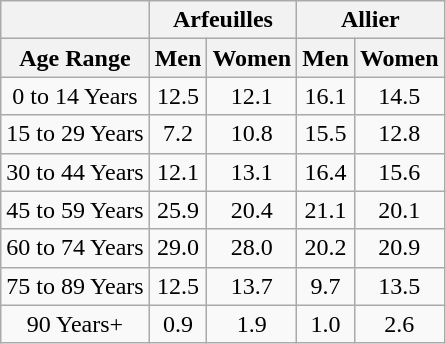<table class="wikitable" style="text-align:center;">
<tr>
<th></th>
<th colspan=2><strong>Arfeuilles</strong></th>
<th colspan=2><strong>Allier</strong></th>
</tr>
<tr>
<th><strong>Age Range</strong></th>
<th><strong>Men</strong></th>
<th><strong>Women</strong></th>
<th><strong>Men</strong></th>
<th><strong>Women</strong></th>
</tr>
<tr>
<td>0 to 14 Years</td>
<td>12.5</td>
<td>12.1</td>
<td>16.1</td>
<td>14.5</td>
</tr>
<tr>
<td>15 to 29 Years</td>
<td>7.2</td>
<td>10.8</td>
<td>15.5</td>
<td>12.8</td>
</tr>
<tr>
<td>30 to 44 Years</td>
<td>12.1</td>
<td>13.1</td>
<td>16.4</td>
<td>15.6</td>
</tr>
<tr>
<td>45 to 59 Years</td>
<td>25.9</td>
<td>20.4</td>
<td>21.1</td>
<td>20.1</td>
</tr>
<tr>
<td>60 to 74 Years</td>
<td>29.0</td>
<td>28.0</td>
<td>20.2</td>
<td>20.9</td>
</tr>
<tr>
<td>75 to 89 Years</td>
<td>12.5</td>
<td>13.7</td>
<td>9.7</td>
<td>13.5</td>
</tr>
<tr>
<td>90 Years+</td>
<td>0.9</td>
<td>1.9</td>
<td>1.0</td>
<td>2.6</td>
</tr>
</table>
